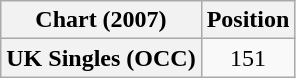<table class="wikitable plainrowheaders" style="text-align:center">
<tr>
<th scope="col">Chart (2007)</th>
<th scope="col">Position</th>
</tr>
<tr>
<th scope="row">UK Singles (OCC)</th>
<td align="center">151</td>
</tr>
</table>
